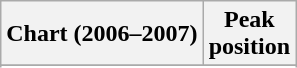<table class="wikitable sortable">
<tr>
<th>Chart (2006–2007)</th>
<th>Peak<br>position</th>
</tr>
<tr>
</tr>
<tr>
</tr>
<tr>
</tr>
<tr>
</tr>
<tr>
</tr>
</table>
